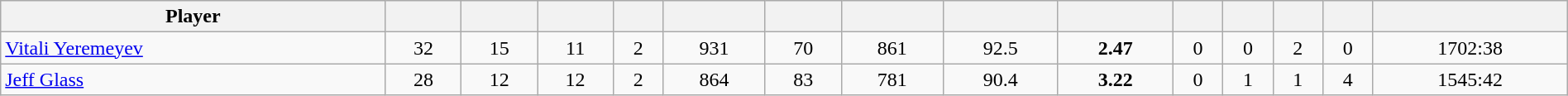<table class="wikitable sortable" style="width:100%; text-align:center;">
<tr align=center>
<th>Player</th>
<th></th>
<th></th>
<th></th>
<th></th>
<th></th>
<th></th>
<th></th>
<th></th>
<th></th>
<th></th>
<th></th>
<th></th>
<th></th>
<th></th>
</tr>
<tr align=center>
<td align=left><a href='#'>Vitali Yeremeyev</a></td>
<td>32</td>
<td>15</td>
<td>11</td>
<td>2</td>
<td>931</td>
<td>70</td>
<td>861</td>
<td>92.5</td>
<td><strong>2.47</strong></td>
<td>0</td>
<td>0</td>
<td>2</td>
<td>0</td>
<td>1702:38</td>
</tr>
<tr align=center>
<td align=left><a href='#'>Jeff Glass</a></td>
<td>28</td>
<td>12</td>
<td>12</td>
<td>2</td>
<td>864</td>
<td>83</td>
<td>781</td>
<td>90.4</td>
<td><strong>3.22</strong></td>
<td>0</td>
<td>1</td>
<td>1</td>
<td>4</td>
<td>1545:42</td>
</tr>
</table>
